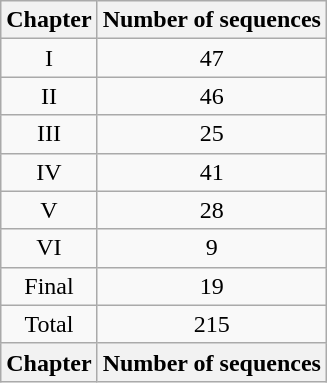<table class="wikitable" style="text-align:center">
<tr>
<th>Chapter</th>
<th>Number of sequences</th>
</tr>
<tr>
<td>I</td>
<td>47</td>
</tr>
<tr>
<td>II</td>
<td>46</td>
</tr>
<tr>
<td>III</td>
<td>25</td>
</tr>
<tr>
<td>IV</td>
<td>41</td>
</tr>
<tr>
<td>V</td>
<td>28</td>
</tr>
<tr>
<td>VI</td>
<td>9</td>
</tr>
<tr>
<td>Final</td>
<td>19</td>
</tr>
<tr>
<td>Total</td>
<td>215</td>
</tr>
<tr>
<th>Chapter</th>
<th>Number of sequences</th>
</tr>
</table>
